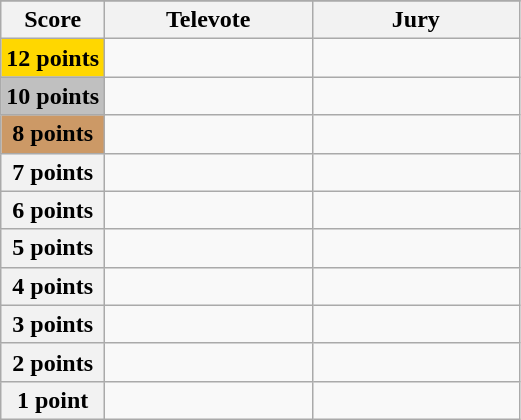<table class="wikitable">
<tr>
</tr>
<tr>
<th scope="col" width="20%">Score</th>
<th scope="col" width="40%">Televote</th>
<th scope="col" width="40%">Jury</th>
</tr>
<tr>
<th scope="row" style="background:gold">12 points</th>
<td></td>
<td></td>
</tr>
<tr>
<th scope="row" style="background:silver">10 points</th>
<td></td>
<td></td>
</tr>
<tr>
<th scope="row" style="background:#CC9966">8 points</th>
<td></td>
<td></td>
</tr>
<tr>
<th scope="row">7 points</th>
<td></td>
<td></td>
</tr>
<tr>
<th scope="row">6 points</th>
<td></td>
<td></td>
</tr>
<tr>
<th scope="row">5 points</th>
<td></td>
<td></td>
</tr>
<tr>
<th scope="row">4 points</th>
<td></td>
<td></td>
</tr>
<tr>
<th scope="row">3 points</th>
<td></td>
<td></td>
</tr>
<tr>
<th scope="row">2 points</th>
<td></td>
<td></td>
</tr>
<tr>
<th scope="row">1 point</th>
<td></td>
<td></td>
</tr>
</table>
